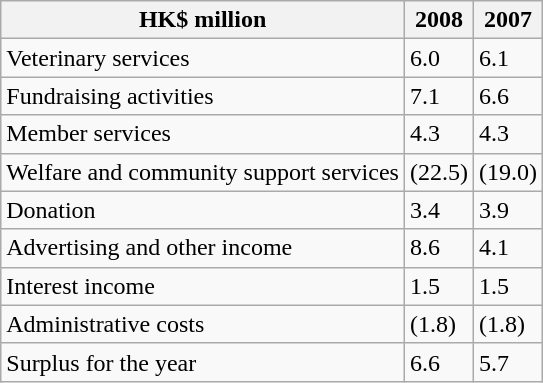<table class="wikitable" border="1">
<tr>
<th>HK$ million</th>
<th>2008</th>
<th>2007</th>
</tr>
<tr>
<td>Veterinary services</td>
<td>6.0</td>
<td>6.1</td>
</tr>
<tr>
<td>Fundraising activities</td>
<td>7.1</td>
<td>6.6</td>
</tr>
<tr>
<td>Member services</td>
<td>4.3</td>
<td>4.3</td>
</tr>
<tr>
<td>Welfare and community support services</td>
<td>(22.5)</td>
<td>(19.0)</td>
</tr>
<tr>
<td>Donation</td>
<td>3.4</td>
<td>3.9</td>
</tr>
<tr>
<td>Advertising and other income</td>
<td>8.6</td>
<td>4.1</td>
</tr>
<tr>
<td>Interest income</td>
<td>1.5</td>
<td>1.5</td>
</tr>
<tr>
<td>Administrative costs</td>
<td>(1.8)</td>
<td>(1.8)</td>
</tr>
<tr>
<td>Surplus for the year</td>
<td>6.6</td>
<td>5.7</td>
</tr>
</table>
